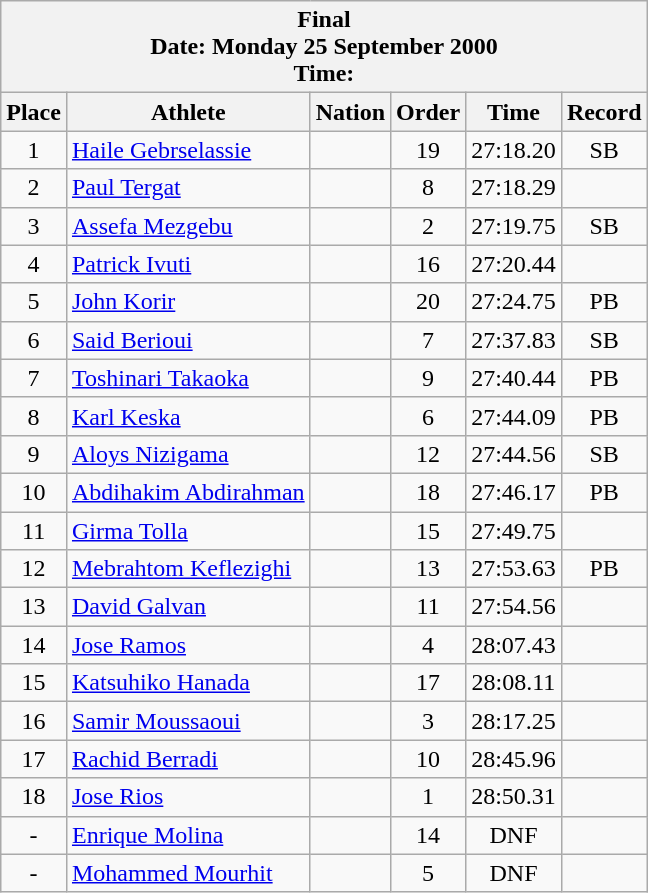<table class="wikitable">
<tr>
<th colspan=6>Final <br> Date: Monday 25 September 2000 <br> Time:  <br></th>
</tr>
<tr>
<th>Place</th>
<th>Athlete</th>
<th>Nation</th>
<th>Order</th>
<th>Time</th>
<th>Record</th>
</tr>
<tr>
<td align="center">1</td>
<td align="left"><a href='#'>Haile Gebrselassie</a></td>
<td align="left"></td>
<td align="center">19</td>
<td align="center">27:18.20</td>
<td align="center">SB</td>
</tr>
<tr>
<td align="center">2</td>
<td align="left"><a href='#'>Paul Tergat</a></td>
<td align="left"></td>
<td align="center">8</td>
<td align="center">27:18.29</td>
<td align="center"></td>
</tr>
<tr>
<td align="center">3</td>
<td align="left"><a href='#'>Assefa Mezgebu</a></td>
<td align="left"></td>
<td align="center">2</td>
<td align="center">27:19.75</td>
<td align="center">SB</td>
</tr>
<tr>
<td align="center">4</td>
<td align="left"><a href='#'>Patrick Ivuti</a></td>
<td align="left"></td>
<td align="center">16</td>
<td align="center">27:20.44</td>
<td align="center"></td>
</tr>
<tr>
<td align="center">5</td>
<td align="left"><a href='#'>John Korir</a></td>
<td align="left"></td>
<td align="center">20</td>
<td align="center">27:24.75</td>
<td align="center">PB</td>
</tr>
<tr>
<td align="center">6</td>
<td align="left"><a href='#'>Said Berioui</a></td>
<td align="left"></td>
<td align="center">7</td>
<td align="center">27:37.83</td>
<td align="center">SB</td>
</tr>
<tr>
<td align="center">7</td>
<td align="left"><a href='#'>Toshinari Takaoka</a></td>
<td align="left"></td>
<td align="center">9</td>
<td align="center">27:40.44</td>
<td align="center">PB</td>
</tr>
<tr>
<td align="center">8</td>
<td align="left"><a href='#'>Karl Keska</a></td>
<td align="left"></td>
<td align="center">6</td>
<td align="center">27:44.09</td>
<td align="center">PB</td>
</tr>
<tr>
<td align="center">9</td>
<td align="left"><a href='#'>Aloys Nizigama</a></td>
<td align="left"></td>
<td align="center">12</td>
<td align="center">27:44.56</td>
<td align="center">SB</td>
</tr>
<tr>
<td align="center">10</td>
<td align="left"><a href='#'>Abdihakim Abdirahman</a></td>
<td align="left"></td>
<td align="center">18</td>
<td align="center">27:46.17</td>
<td align="center">PB</td>
</tr>
<tr>
<td align="center">11</td>
<td align="left"><a href='#'>Girma Tolla</a></td>
<td align="left"></td>
<td align="center">15</td>
<td align="center">27:49.75</td>
<td align="center"></td>
</tr>
<tr>
<td align="center">12</td>
<td align="left"><a href='#'>Mebrahtom Keflezighi</a></td>
<td align="left"></td>
<td align="center">13</td>
<td align="center">27:53.63</td>
<td align="center">PB</td>
</tr>
<tr>
<td align="center">13</td>
<td align="left"><a href='#'>David Galvan</a></td>
<td align="left"></td>
<td align="center">11</td>
<td align="center">27:54.56</td>
<td align="center"></td>
</tr>
<tr>
<td align="center">14</td>
<td align="left"><a href='#'>Jose Ramos</a></td>
<td align="left"></td>
<td align="center">4</td>
<td align="center">28:07.43</td>
<td align="center"></td>
</tr>
<tr>
<td align="center">15</td>
<td align="left"><a href='#'>Katsuhiko Hanada</a></td>
<td align="left"></td>
<td align="center">17</td>
<td align="center">28:08.11</td>
<td align="center"></td>
</tr>
<tr>
<td align="center">16</td>
<td align="left"><a href='#'>Samir Moussaoui</a></td>
<td align="left"></td>
<td align="center">3</td>
<td align="center">28:17.25</td>
<td align="center"></td>
</tr>
<tr>
<td align="center">17</td>
<td align="left"><a href='#'>Rachid Berradi</a></td>
<td align="left"></td>
<td align="center">10</td>
<td align="center">28:45.96</td>
<td align="center"></td>
</tr>
<tr>
<td align="center">18</td>
<td align="left"><a href='#'>Jose Rios</a></td>
<td align="left"></td>
<td align="center">1</td>
<td align="center">28:50.31</td>
<td align="center"></td>
</tr>
<tr>
<td align="center">-</td>
<td align="left"><a href='#'>Enrique Molina</a></td>
<td align="left"></td>
<td align="center">14</td>
<td align="center">DNF</td>
<td align="center"></td>
</tr>
<tr>
<td align="center">-</td>
<td align="left"><a href='#'>Mohammed Mourhit</a></td>
<td align="left"></td>
<td align="center">5</td>
<td align="center">DNF</td>
<td align="center"></td>
</tr>
</table>
